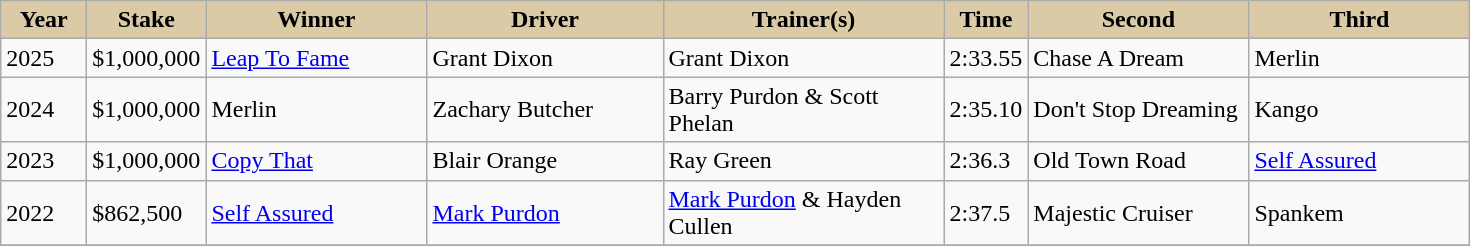<table class="wikitable sortable">
<tr>
<th style="background-color:#dacaa5; width:50px">Year <br></th>
<th style="background-color:#dacaa5; width:50px">Stake <br></th>
<th style="background-color:#dacaa5; width:140px">Winner <br></th>
<th style="background-color:#dacaa5; width:150px">Driver <br></th>
<th style="background-color:#dacaa5; width:180px">Trainer(s) <br></th>
<th style="background-color:#dacaa5; width:40px">Time <br></th>
<th style="background-color:#dacaa5; width:140px">Second <br></th>
<th style="background-color:#dacaa5; width:140px">Third</th>
</tr>
<tr>
<td>2025</td>
<td>$1,000,000</td>
<td><a href='#'>Leap To Fame</a></td>
<td>Grant Dixon</td>
<td>Grant Dixon</td>
<td>2:33.55</td>
<td>Chase A Dream</td>
<td>Merlin</td>
</tr>
<tr>
<td>2024</td>
<td>$1,000,000</td>
<td>Merlin</td>
<td>Zachary Butcher</td>
<td>Barry Purdon & Scott Phelan</td>
<td>2:35.10</td>
<td>Don't Stop Dreaming</td>
<td>Kango</td>
</tr>
<tr>
<td>2023</td>
<td>$1,000,000</td>
<td><a href='#'>Copy That</a></td>
<td>Blair Orange</td>
<td>Ray Green</td>
<td>2:36.3</td>
<td>Old Town Road</td>
<td><a href='#'>Self Assured</a></td>
</tr>
<tr>
<td>2022</td>
<td>$862,500</td>
<td><a href='#'>Self Assured</a></td>
<td><a href='#'>Mark Purdon</a></td>
<td><a href='#'>Mark Purdon</a> & Hayden Cullen</td>
<td>2:37.5</td>
<td>Majestic Cruiser</td>
<td>Spankem</td>
</tr>
<tr>
</tr>
</table>
